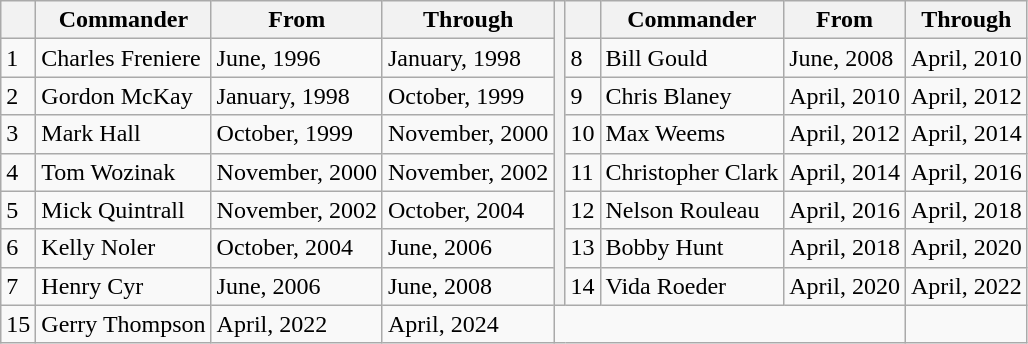<table class="wikitable">
<tr>
<th></th>
<th>Commander</th>
<th>From</th>
<th>Through</th>
<th rowspan="8"></th>
<th></th>
<th>Commander</th>
<th>From</th>
<th>Through</th>
</tr>
<tr>
<td>1</td>
<td>Charles Freniere</td>
<td>June, 1996</td>
<td>January, 1998</td>
<td>8</td>
<td>Bill Gould</td>
<td>June, 2008</td>
<td>April, 2010</td>
</tr>
<tr>
<td>2</td>
<td>Gordon McKay</td>
<td>January, 1998</td>
<td>October, 1999</td>
<td>9</td>
<td>Chris Blaney</td>
<td>April, 2010</td>
<td>April, 2012</td>
</tr>
<tr>
<td>3</td>
<td>Mark Hall</td>
<td>October, 1999</td>
<td>November, 2000</td>
<td>10</td>
<td>Max Weems</td>
<td>April, 2012</td>
<td>April, 2014</td>
</tr>
<tr>
<td>4</td>
<td>Tom Wozinak</td>
<td>November, 2000</td>
<td>November, 2002</td>
<td>11</td>
<td>Christopher Clark</td>
<td>April, 2014</td>
<td>April, 2016</td>
</tr>
<tr>
<td>5</td>
<td>Mick Quintrall</td>
<td>November, 2002</td>
<td>October, 2004</td>
<td>12</td>
<td>Nelson Rouleau</td>
<td>April, 2016</td>
<td>April, 2018</td>
</tr>
<tr>
<td>6</td>
<td>Kelly Noler</td>
<td>October, 2004</td>
<td>June, 2006</td>
<td>13</td>
<td>Bobby Hunt</td>
<td>April, 2018</td>
<td>April, 2020</td>
</tr>
<tr>
<td>7</td>
<td>Henry Cyr</td>
<td>June, 2006</td>
<td>June, 2008</td>
<td>14</td>
<td>Vida Roeder</td>
<td>April, 2020</td>
<td>April, 2022</td>
</tr>
<tr>
<td>15</td>
<td>Gerry Thompson</td>
<td>April, 2022</td>
<td>April, 2024</td>
<td colspan="4"></td>
</tr>
</table>
